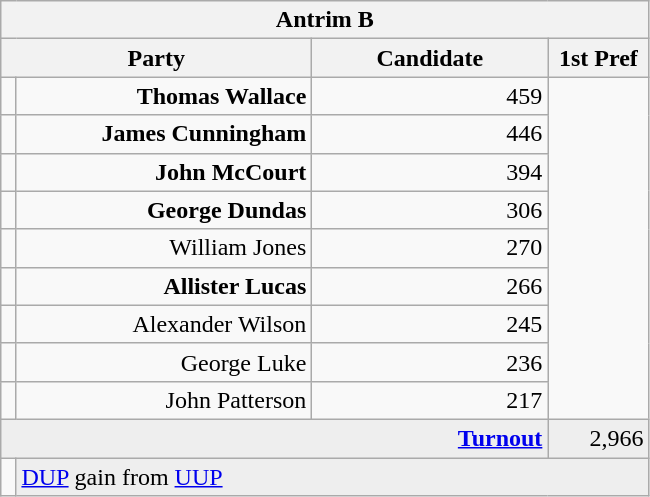<table class="wikitable">
<tr>
<th colspan="4" align="center">Antrim B</th>
</tr>
<tr>
<th colspan="2" align="center" width=200>Party</th>
<th width=150>Candidate</th>
<th width=60>1st Pref</th>
</tr>
<tr>
<td></td>
<td align="right"><strong>Thomas Wallace</strong></td>
<td align="right">459</td>
</tr>
<tr>
<td></td>
<td align="right"><strong>James Cunningham</strong></td>
<td align="right">446</td>
</tr>
<tr>
<td></td>
<td align="right"><strong>John McCourt</strong></td>
<td align="right">394</td>
</tr>
<tr>
<td></td>
<td align="right"><strong>George Dundas</strong></td>
<td align="right">306</td>
</tr>
<tr>
<td></td>
<td align="right">William Jones</td>
<td align="right">270</td>
</tr>
<tr>
<td></td>
<td align="right"><strong>Allister Lucas</strong></td>
<td align="right">266</td>
</tr>
<tr>
<td></td>
<td align="right">Alexander Wilson</td>
<td align="right">245</td>
</tr>
<tr>
<td></td>
<td align="right">George Luke</td>
<td align="right">236</td>
</tr>
<tr>
<td></td>
<td align="right">John Patterson</td>
<td align="right">217</td>
</tr>
<tr bgcolor="EEEEEE">
<td colspan=3 align="right"><strong><a href='#'>Turnout</a></strong></td>
<td align="right">2,966</td>
</tr>
<tr>
<td bgcolor=></td>
<td colspan=3 bgcolor="EEEEEE"><a href='#'>DUP</a> gain from <a href='#'>UUP</a></td>
</tr>
</table>
